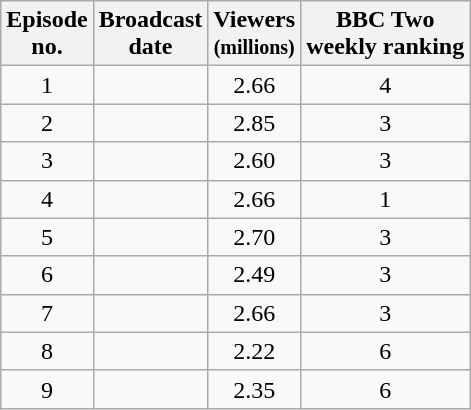<table class="wikitable" style="text-align:center;">
<tr>
<th>Episode<br>no.</th>
<th>Broadcast<br>date</th>
<th>Viewers<br><small>(millions)</small></th>
<th>BBC Two<br>weekly ranking</th>
</tr>
<tr>
<td>1</td>
<td></td>
<td>2.66</td>
<td>4</td>
</tr>
<tr>
<td>2</td>
<td></td>
<td>2.85</td>
<td>3</td>
</tr>
<tr>
<td>3</td>
<td></td>
<td>2.60</td>
<td>3</td>
</tr>
<tr>
<td>4</td>
<td></td>
<td>2.66</td>
<td>1</td>
</tr>
<tr>
<td>5</td>
<td></td>
<td>2.70</td>
<td>3</td>
</tr>
<tr>
<td>6</td>
<td></td>
<td>2.49</td>
<td>3</td>
</tr>
<tr>
<td>7</td>
<td></td>
<td>2.66</td>
<td>3</td>
</tr>
<tr>
<td>8</td>
<td></td>
<td>2.22</td>
<td>6</td>
</tr>
<tr>
<td>9</td>
<td></td>
<td>2.35</td>
<td>6</td>
</tr>
</table>
